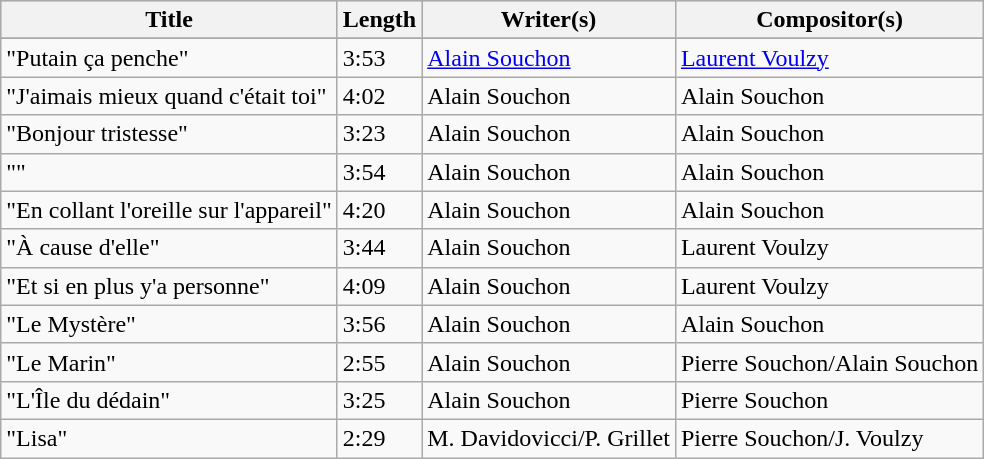<table border="0" align="center" class="wikitable">
<tr align="center" bgcolor="#CCCCCC">
<th>Title</th>
<th>Length</th>
<th>Writer(s)</th>
<th>Compositor(s)</th>
</tr>
<tr ----bgcolor="#EFEFEF">
</tr>
<tr ---->
<td>"Putain ça penche"</td>
<td>3:53</td>
<td><a href='#'>Alain Souchon</a></td>
<td><a href='#'>Laurent Voulzy</a></td>
</tr>
<tr ---->
<td>"J'aimais mieux quand c'était toi"</td>
<td>4:02</td>
<td>Alain Souchon</td>
<td>Alain Souchon</td>
</tr>
<tr ---->
<td>"Bonjour tristesse"</td>
<td>3:23</td>
<td>Alain Souchon</td>
<td>Alain Souchon</td>
</tr>
<tr ---->
<td>""</td>
<td>3:54</td>
<td>Alain Souchon</td>
<td>Alain Souchon</td>
</tr>
<tr ---->
<td>"En collant l'oreille sur l'appareil"</td>
<td>4:20</td>
<td>Alain Souchon</td>
<td>Alain Souchon</td>
</tr>
<tr ---->
<td>"À cause d'elle"</td>
<td>3:44</td>
<td>Alain Souchon</td>
<td>Laurent Voulzy</td>
</tr>
<tr ---->
<td>"Et si en plus y'a personne"</td>
<td>4:09</td>
<td>Alain Souchon</td>
<td>Laurent Voulzy</td>
</tr>
<tr ---->
<td>"Le Mystère"</td>
<td>3:56</td>
<td>Alain Souchon</td>
<td>Alain Souchon</td>
</tr>
<tr ---->
<td>"Le Marin"</td>
<td>2:55</td>
<td>Alain Souchon</td>
<td>Pierre Souchon/Alain Souchon</td>
</tr>
<tr ---->
<td>"L'Île du dédain"</td>
<td>3:25</td>
<td>Alain Souchon</td>
<td>Pierre Souchon</td>
</tr>
<tr ---->
<td>"Lisa"</td>
<td>2:29</td>
<td>M. Davidovicci/P. Grillet</td>
<td>Pierre Souchon/J. Voulzy</td>
</tr>
</table>
